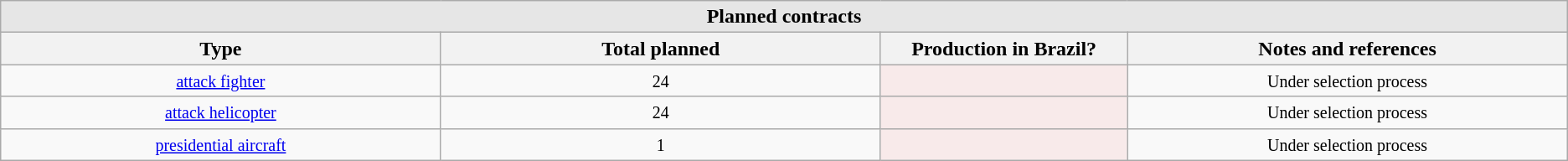<table class="wikitable" style="text-align:center;">
<tr>
<th colspan="6" style="background: #E6E6E6;">Planned contracts</th>
</tr>
<tr>
<th style="text-align:center; width:10%;">Type</th>
<th style="text-align:center; width:10%;">Total planned</th>
<th style="text-align:center; width:5%;">Production in Brazil?</th>
<th style="text-align:center; width:10%;">Notes and references</th>
</tr>
<tr>
<td><small><a href='#'>attack fighter</a></small></td>
<td><small>24</small></td>
<td style="background:#f8eaea"></td>
<td><small>Under selection process</small></td>
</tr>
<tr>
<td><small><a href='#'>attack helicopter</a></small></td>
<td><small>24</small></td>
<td style="background:#f8eaea"></td>
<td><small>Under selection process</small></td>
</tr>
<tr>
<td><small><a href='#'>presidential aircraft</a></small></td>
<td><small>1</small></td>
<td style="background:#f8eaea"></td>
<td><small>Under selection process</small></td>
</tr>
</table>
